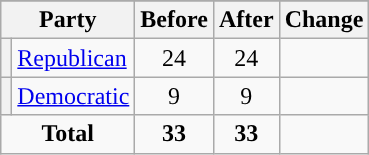<table class="wikitable" style="text-align:center;">
<tr>
</tr>
<tr>
<th colspan=2>Party</th>
<th>Before</th>
<th>After</th>
<th>Change</th>
</tr>
<tr>
<th style="background-color:"></th>
<td style="text-align:left;"><a href='#'>Republican</a></td>
<td>24</td>
<td>24</td>
<td></td>
</tr>
<tr>
<th style="background-color:"></th>
<td style="text-align:left;"><a href='#'>Democratic</a></td>
<td>9</td>
<td>9</td>
<td></td>
</tr>
<tr>
<td colspan=2><strong>Total</strong></td>
<td><strong>33</strong></td>
<td><strong>33</strong></td>
<td></td>
</tr>
</table>
